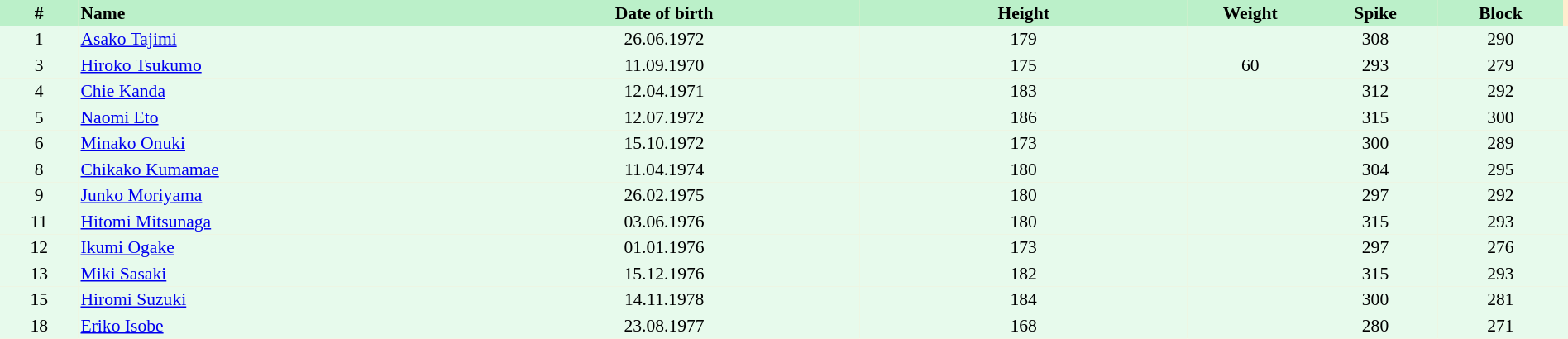<table border=0 cellpadding=2 cellspacing=0  |- bgcolor=#FFECCE style="text-align:center; font-size:90%;" width=100%>
<tr bgcolor=#BBF0C9>
<th width=5%>#</th>
<th width=25% align=left>Name</th>
<th width=25%>Date of birth</th>
<th width=21%>Height</th>
<th width=8%>Weight</th>
<th width=8%>Spike</th>
<th width=8%>Block</th>
</tr>
<tr bgcolor=#E7FAEC>
<td>1</td>
<td align=left><a href='#'>Asako Tajimi</a></td>
<td>26.06.1972</td>
<td>179</td>
<td></td>
<td>308</td>
<td>290</td>
<td></td>
</tr>
<tr bgcolor=#E7FAEC>
<td>3</td>
<td align=left><a href='#'>Hiroko Tsukumo</a></td>
<td>11.09.1970</td>
<td>175</td>
<td>60</td>
<td>293</td>
<td>279</td>
<td></td>
</tr>
<tr bgcolor=#E7FAEC>
<td>4</td>
<td align=left><a href='#'>Chie Kanda</a></td>
<td>12.04.1971</td>
<td>183</td>
<td></td>
<td>312</td>
<td>292</td>
<td></td>
</tr>
<tr bgcolor=#E7FAEC>
<td>5</td>
<td align=left><a href='#'>Naomi Eto</a></td>
<td>12.07.1972</td>
<td>186</td>
<td></td>
<td>315</td>
<td>300</td>
<td></td>
</tr>
<tr bgcolor=#E7FAEC>
<td>6</td>
<td align=left><a href='#'>Minako Onuki</a></td>
<td>15.10.1972</td>
<td>173</td>
<td></td>
<td>300</td>
<td>289</td>
<td></td>
</tr>
<tr bgcolor=#E7FAEC>
<td>8</td>
<td align=left><a href='#'>Chikako Kumamae</a></td>
<td>11.04.1974</td>
<td>180</td>
<td></td>
<td>304</td>
<td>295</td>
<td></td>
</tr>
<tr bgcolor=#E7FAEC>
<td>9</td>
<td align=left><a href='#'>Junko Moriyama</a></td>
<td>26.02.1975</td>
<td>180</td>
<td></td>
<td>297</td>
<td>292</td>
<td></td>
</tr>
<tr bgcolor=#E7FAEC>
<td>11</td>
<td align=left><a href='#'>Hitomi Mitsunaga</a></td>
<td>03.06.1976</td>
<td>180</td>
<td></td>
<td>315</td>
<td>293</td>
<td></td>
</tr>
<tr bgcolor=#E7FAEC>
<td>12</td>
<td align=left><a href='#'>Ikumi Ogake</a></td>
<td>01.01.1976</td>
<td>173</td>
<td></td>
<td>297</td>
<td>276</td>
<td></td>
</tr>
<tr bgcolor=#E7FAEC>
<td>13</td>
<td align=left><a href='#'>Miki Sasaki</a></td>
<td>15.12.1976</td>
<td>182</td>
<td></td>
<td>315</td>
<td>293</td>
<td></td>
</tr>
<tr bgcolor=#E7FAEC>
<td>15</td>
<td align=left><a href='#'>Hiromi Suzuki</a></td>
<td>14.11.1978</td>
<td>184</td>
<td></td>
<td>300</td>
<td>281</td>
<td></td>
</tr>
<tr bgcolor=#E7FAEC>
<td>18</td>
<td align=left><a href='#'>Eriko Isobe</a></td>
<td>23.08.1977</td>
<td>168</td>
<td></td>
<td>280</td>
<td>271</td>
<td></td>
</tr>
</table>
